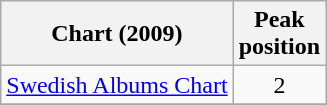<table class="wikitable">
<tr>
<th>Chart (2009)</th>
<th>Peak<br>position</th>
</tr>
<tr>
<td><a href='#'>Swedish Albums Chart</a></td>
<td align="center">2</td>
</tr>
<tr>
</tr>
</table>
